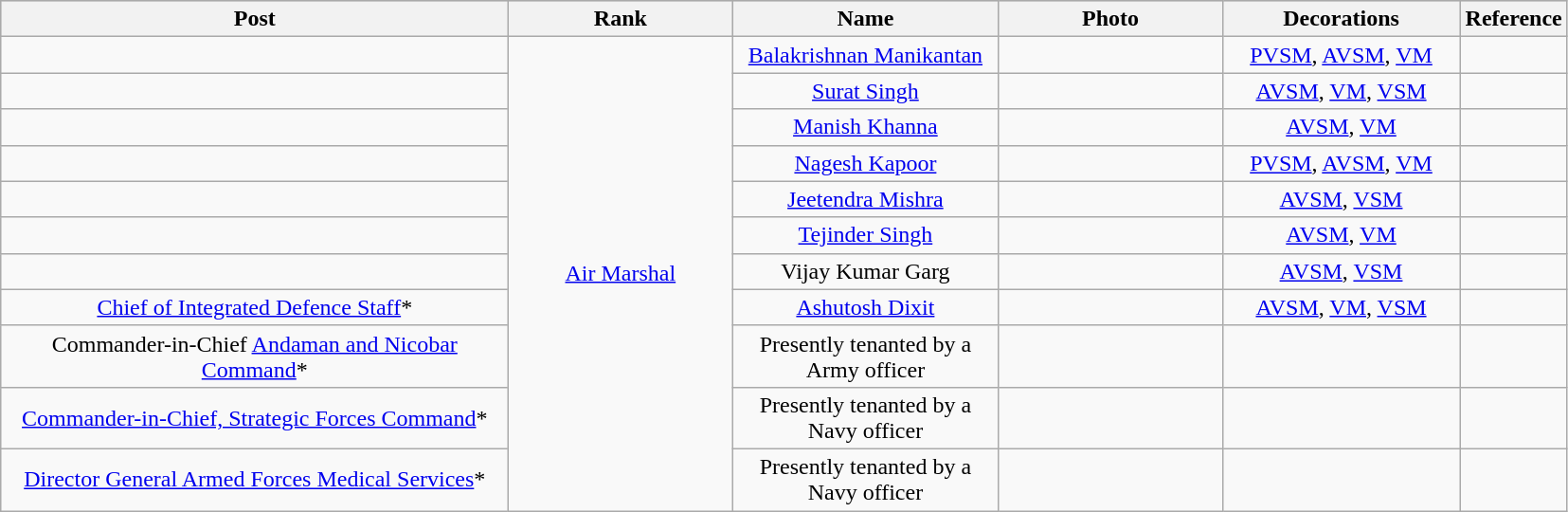<table class="wikitable" style="text-align:center">
<tr style="background:#ccc;">
<th scope="col" style="width: 350px;">Post</th>
<th scope="col" style="width: 150px;">Rank</th>
<th scope="col" style="width: 180px;">Name</th>
<th scope="col" style="width: 150px;">Photo</th>
<th scope="col" style="width: 160px;">Decorations</th>
<th scope="col" style="width: 5px;">Reference</th>
</tr>
<tr>
<td></td>
<td rowspan="11"><a href='#'>Air Marshal</a></td>
<td><a href='#'>Balakrishnan Manikantan</a></td>
<td></td>
<td><a href='#'>PVSM</a>, <a href='#'>AVSM</a>, <a href='#'>VM</a></td>
<td></td>
</tr>
<tr>
<td></td>
<td><a href='#'>Surat Singh</a></td>
<td></td>
<td><a href='#'>AVSM</a>, <a href='#'>VM</a>, <a href='#'>VSM</a></td>
<td></td>
</tr>
<tr>
<td></td>
<td><a href='#'>Manish Khanna</a></td>
<td></td>
<td><a href='#'>AVSM</a>, <a href='#'>VM</a></td>
<td></td>
</tr>
<tr>
<td></td>
<td><a href='#'>Nagesh Kapoor</a></td>
<td></td>
<td><a href='#'>PVSM</a>, <a href='#'>AVSM</a>, <a href='#'>VM</a></td>
<td></td>
</tr>
<tr>
<td></td>
<td><a href='#'>Jeetendra Mishra</a></td>
<td></td>
<td><a href='#'>AVSM</a>, <a href='#'>VSM</a></td>
<td></td>
</tr>
<tr>
<td></td>
<td><a href='#'>Tejinder Singh</a></td>
<td></td>
<td><a href='#'>AVSM</a>, <a href='#'>VM</a></td>
<td></td>
</tr>
<tr>
<td></td>
<td>Vijay Kumar Garg</td>
<td></td>
<td><a href='#'>AVSM</a>, <a href='#'>VSM</a></td>
<td></td>
</tr>
<tr>
<td><a href='#'>Chief of Integrated Defence Staff</a>*</td>
<td><a href='#'>Ashutosh Dixit</a></td>
<td></td>
<td><a href='#'>AVSM</a>, <a href='#'>VM</a>, <a href='#'>VSM</a></td>
<td></td>
</tr>
<tr>
<td>Commander-in-Chief  <a href='#'>Andaman and Nicobar Command</a>*</td>
<td>Presently tenanted by a Army officer</td>
<td></td>
<td></td>
<td></td>
</tr>
<tr>
<td><a href='#'>Commander-in-Chief, Strategic Forces Command</a>*</td>
<td>Presently tenanted by a Navy officer</td>
<td></td>
<td></td>
<td></td>
</tr>
<tr>
<td><a href='#'>Director General Armed Forces Medical Services</a>*</td>
<td>Presently tenanted by a Navy officer</td>
<td></td>
<td></td>
</tr>
</table>
